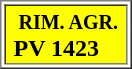<table border=1>
<tr bgcolor="#FFFF00">
<td> <span><strong><small> RIM. AGR.</small></strong></span> <br> <span><strong>PV 1423</strong></span> </td>
</tr>
</table>
